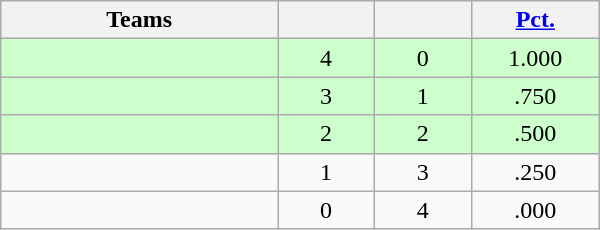<table class="wikitable" width="400" style="text-align:center;">
<tr>
<th width="20%">Teams</th>
<th width="7%"></th>
<th width="7%"></th>
<th width="8%"><a href='#'>Pct.</a></th>
</tr>
<tr style="background-color:#cfc">
<td align=left></td>
<td>4</td>
<td>0</td>
<td>1.000</td>
</tr>
<tr style="background-color:#cfc">
<td align=left></td>
<td>3</td>
<td>1</td>
<td>.750</td>
</tr>
<tr style="background-color:#cfc">
<td align=left></td>
<td>2</td>
<td>2</td>
<td>.500</td>
</tr>
<tr>
<td align=left></td>
<td>1</td>
<td>3</td>
<td>.250</td>
</tr>
<tr>
<td align=left></td>
<td>0</td>
<td>4</td>
<td>.000</td>
</tr>
</table>
